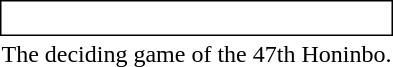<table style="margin:1em;">
<tr>
<td style="border: solid thin; padding: 2px;"><br></td>
</tr>
<tr>
<td style="text-align:center">The deciding game of the 47th Honinbo.</td>
</tr>
</table>
